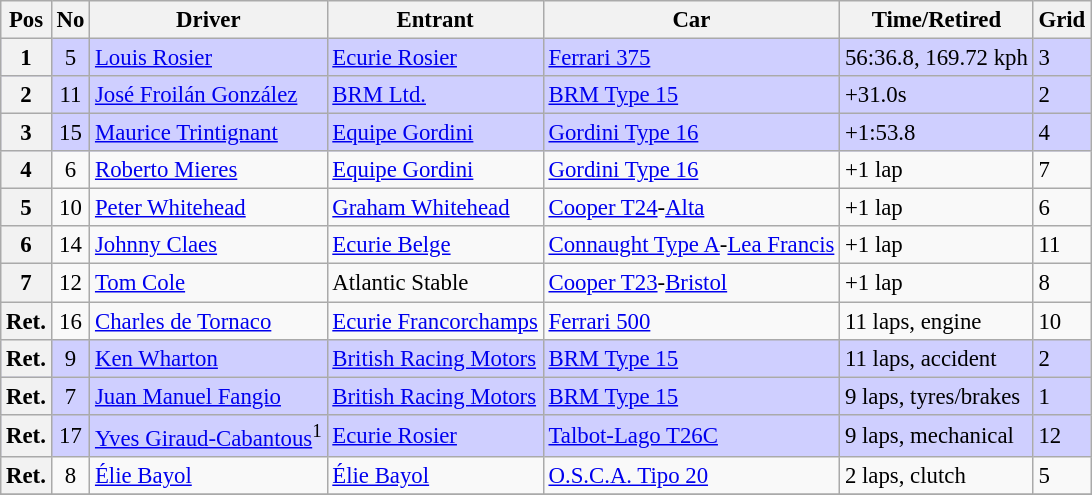<table class="wikitable" style="font-size: 95%;">
<tr>
<th>Pos</th>
<th>No</th>
<th>Driver</th>
<th>Entrant</th>
<th>Car</th>
<th>Time/Retired</th>
<th>Grid</th>
</tr>
<tr style="background-color: #CFCFFF">
<th>1</th>
<td align="center">5</td>
<td> <a href='#'>Louis Rosier</a></td>
<td><a href='#'>Ecurie Rosier</a></td>
<td><a href='#'>Ferrari 375</a></td>
<td>56:36.8, 169.72 kph</td>
<td>3</td>
</tr>
<tr style="background-color: #CFCFFF">
<th>2</th>
<td align="center">11</td>
<td> <a href='#'>José Froilán González</a></td>
<td><a href='#'>BRM Ltd.</a></td>
<td><a href='#'>BRM Type 15</a></td>
<td>+31.0s</td>
<td>2</td>
</tr>
<tr style="background-color: #CFCFFF">
<th>3</th>
<td align="center">15</td>
<td> <a href='#'>Maurice Trintignant</a></td>
<td><a href='#'>Equipe Gordini</a></td>
<td><a href='#'>Gordini Type 16</a></td>
<td>+1:53.8</td>
<td>4</td>
</tr>
<tr>
<th>4</th>
<td align="center">6</td>
<td> <a href='#'>Roberto Mieres</a></td>
<td><a href='#'>Equipe Gordini</a></td>
<td><a href='#'>Gordini Type 16</a></td>
<td>+1 lap</td>
<td>7</td>
</tr>
<tr>
<th>5</th>
<td align="center">10</td>
<td> <a href='#'>Peter Whitehead</a></td>
<td><a href='#'>Graham Whitehead</a></td>
<td><a href='#'>Cooper T24</a>-<a href='#'>Alta</a></td>
<td>+1 lap</td>
<td>6</td>
</tr>
<tr>
<th>6</th>
<td align="center">14</td>
<td> <a href='#'>Johnny Claes</a></td>
<td><a href='#'>Ecurie Belge</a></td>
<td><a href='#'>Connaught Type A</a>-<a href='#'>Lea Francis</a></td>
<td>+1 lap</td>
<td>11</td>
</tr>
<tr>
<th>7</th>
<td align="center">12</td>
<td> <a href='#'>Tom Cole</a></td>
<td>Atlantic Stable</td>
<td><a href='#'>Cooper T23</a>-<a href='#'>Bristol</a></td>
<td>+1 lap</td>
<td>8</td>
</tr>
<tr>
<th>Ret.</th>
<td align="center">16</td>
<td> <a href='#'>Charles de Tornaco</a></td>
<td><a href='#'>Ecurie Francorchamps</a></td>
<td><a href='#'>Ferrari 500</a></td>
<td>11 laps, engine</td>
<td>10</td>
</tr>
<tr style="background-color: #CFCFFF">
<th>Ret.</th>
<td align="center">9</td>
<td> <a href='#'>Ken Wharton</a></td>
<td><a href='#'>British Racing Motors</a></td>
<td><a href='#'>BRM Type 15</a></td>
<td>11 laps, accident</td>
<td>2</td>
</tr>
<tr style="background-color: #CFCFFF">
<th>Ret.</th>
<td align="center">7</td>
<td> <a href='#'>Juan Manuel Fangio</a></td>
<td><a href='#'>British Racing Motors</a></td>
<td><a href='#'>BRM Type 15</a></td>
<td>9 laps, tyres/brakes</td>
<td>1</td>
</tr>
<tr style="background-color: #CFCFFF">
<th>Ret.</th>
<td align="center">17</td>
<td> <a href='#'>Yves Giraud-Cabantous</a><sup>1</sup></td>
<td><a href='#'>Ecurie Rosier</a></td>
<td><a href='#'>Talbot-Lago T26C</a></td>
<td>9 laps, mechanical</td>
<td>12</td>
</tr>
<tr>
<th>Ret.</th>
<td align="center">8</td>
<td> <a href='#'>Élie Bayol</a></td>
<td><a href='#'>Élie Bayol</a></td>
<td><a href='#'>O.S.C.A. Tipo 20</a></td>
<td>2 laps, clutch</td>
<td>5</td>
</tr>
<tr>
</tr>
</table>
